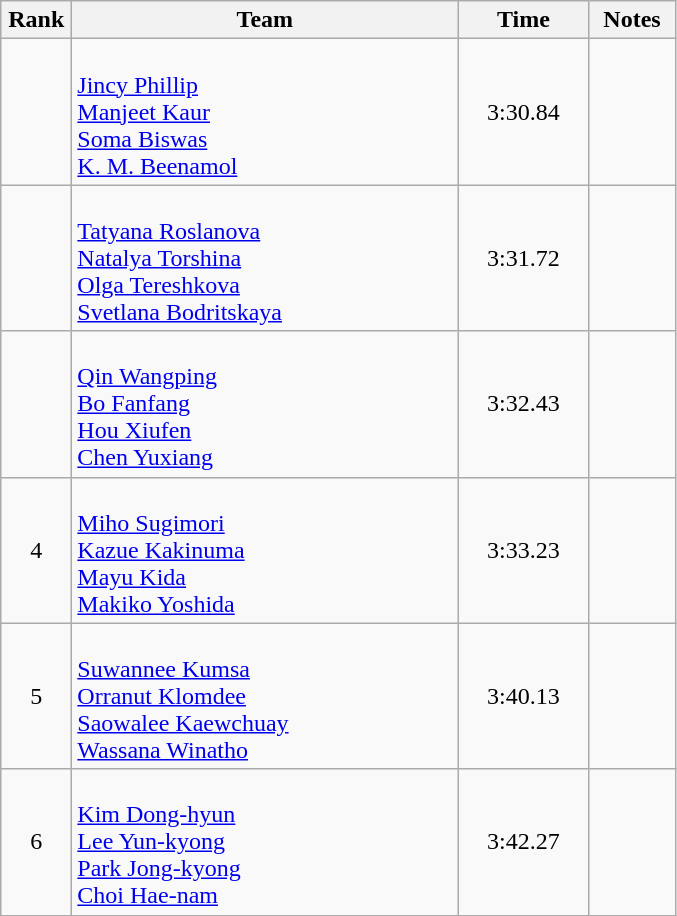<table class="wikitable" style="text-align:center">
<tr>
<th width=40>Rank</th>
<th width=250>Team</th>
<th width=80>Time</th>
<th width=50>Notes</th>
</tr>
<tr>
<td></td>
<td align=left><br><a href='#'>Jincy Phillip</a><br><a href='#'>Manjeet Kaur</a><br><a href='#'>Soma Biswas</a><br><a href='#'>K. M. Beenamol</a></td>
<td>3:30.84</td>
<td></td>
</tr>
<tr>
<td></td>
<td align=left><br><a href='#'>Tatyana Roslanova</a><br><a href='#'>Natalya Torshina</a><br><a href='#'>Olga Tereshkova</a><br><a href='#'>Svetlana Bodritskaya</a></td>
<td>3:31.72</td>
<td></td>
</tr>
<tr>
<td></td>
<td align=left><br><a href='#'>Qin Wangping</a><br><a href='#'>Bo Fanfang</a><br><a href='#'>Hou Xiufen</a><br><a href='#'>Chen Yuxiang</a></td>
<td>3:32.43</td>
<td></td>
</tr>
<tr>
<td>4</td>
<td align=left><br><a href='#'>Miho Sugimori</a><br><a href='#'>Kazue Kakinuma</a><br><a href='#'>Mayu Kida</a><br><a href='#'>Makiko Yoshida</a></td>
<td>3:33.23</td>
<td></td>
</tr>
<tr>
<td>5</td>
<td align=left><br><a href='#'>Suwannee Kumsa</a><br><a href='#'>Orranut Klomdee</a><br><a href='#'>Saowalee Kaewchuay</a><br><a href='#'>Wassana Winatho</a></td>
<td>3:40.13</td>
<td></td>
</tr>
<tr>
<td>6</td>
<td align=left><br><a href='#'>Kim Dong-hyun</a><br><a href='#'>Lee Yun-kyong</a><br><a href='#'>Park Jong-kyong</a><br><a href='#'>Choi Hae-nam</a></td>
<td>3:42.27</td>
<td></td>
</tr>
</table>
